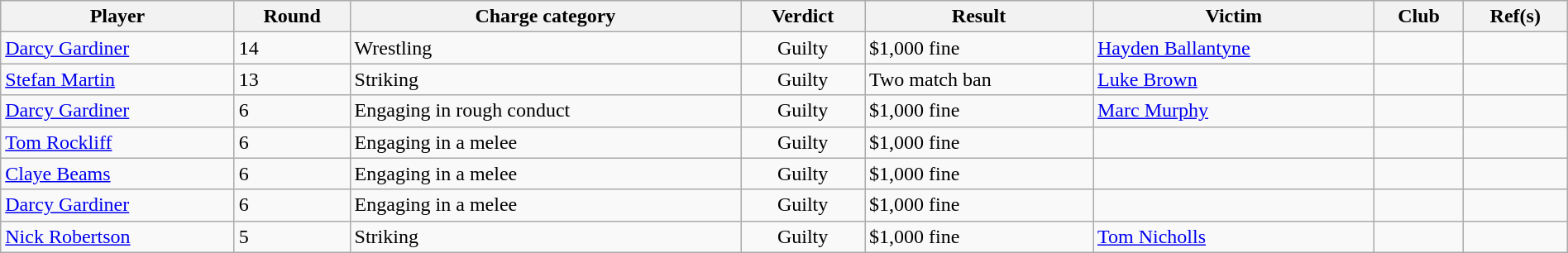<table class="wikitable sortable" style="width:100%;">
<tr style="background:#efefef;">
<th>Player</th>
<th>Round</th>
<th>Charge category</th>
<th>Verdict</th>
<th>Result</th>
<th>Victim</th>
<th>Club</th>
<th class="unsortable">Ref(s)</th>
</tr>
<tr>
<td><a href='#'>Darcy Gardiner</a></td>
<td>14</td>
<td>Wrestling</td>
<td style="text-align:center;">Guilty</td>
<td>$1,000 fine</td>
<td><a href='#'>Hayden Ballantyne</a></td>
<td></td>
<td></td>
</tr>
<tr>
<td><a href='#'>Stefan Martin</a></td>
<td>13</td>
<td>Striking</td>
<td style="text-align:center;">Guilty</td>
<td>Two match ban</td>
<td><a href='#'>Luke Brown</a></td>
<td></td>
<td></td>
</tr>
<tr>
<td><a href='#'>Darcy Gardiner</a></td>
<td>6</td>
<td>Engaging in rough conduct</td>
<td style="text-align:center;">Guilty</td>
<td>$1,000 fine</td>
<td><a href='#'>Marc Murphy</a></td>
<td></td>
<td></td>
</tr>
<tr>
<td><a href='#'>Tom Rockliff</a></td>
<td>6</td>
<td>Engaging in a melee</td>
<td style="text-align:center;">Guilty</td>
<td>$1,000 fine</td>
<td></td>
<td></td>
<td></td>
</tr>
<tr>
<td><a href='#'>Claye Beams</a></td>
<td>6</td>
<td>Engaging in a melee</td>
<td style="text-align:center;">Guilty</td>
<td>$1,000 fine</td>
<td></td>
<td></td>
<td></td>
</tr>
<tr>
<td><a href='#'>Darcy Gardiner</a></td>
<td>6</td>
<td>Engaging in a melee</td>
<td style="text-align:center;">Guilty</td>
<td>$1,000 fine</td>
<td></td>
<td></td>
<td></td>
</tr>
<tr>
<td><a href='#'>Nick Robertson</a></td>
<td>5</td>
<td>Striking</td>
<td style="text-align:center;">Guilty</td>
<td>$1,000 fine</td>
<td><a href='#'>Tom Nicholls</a></td>
<td></td>
<td></td>
</tr>
</table>
